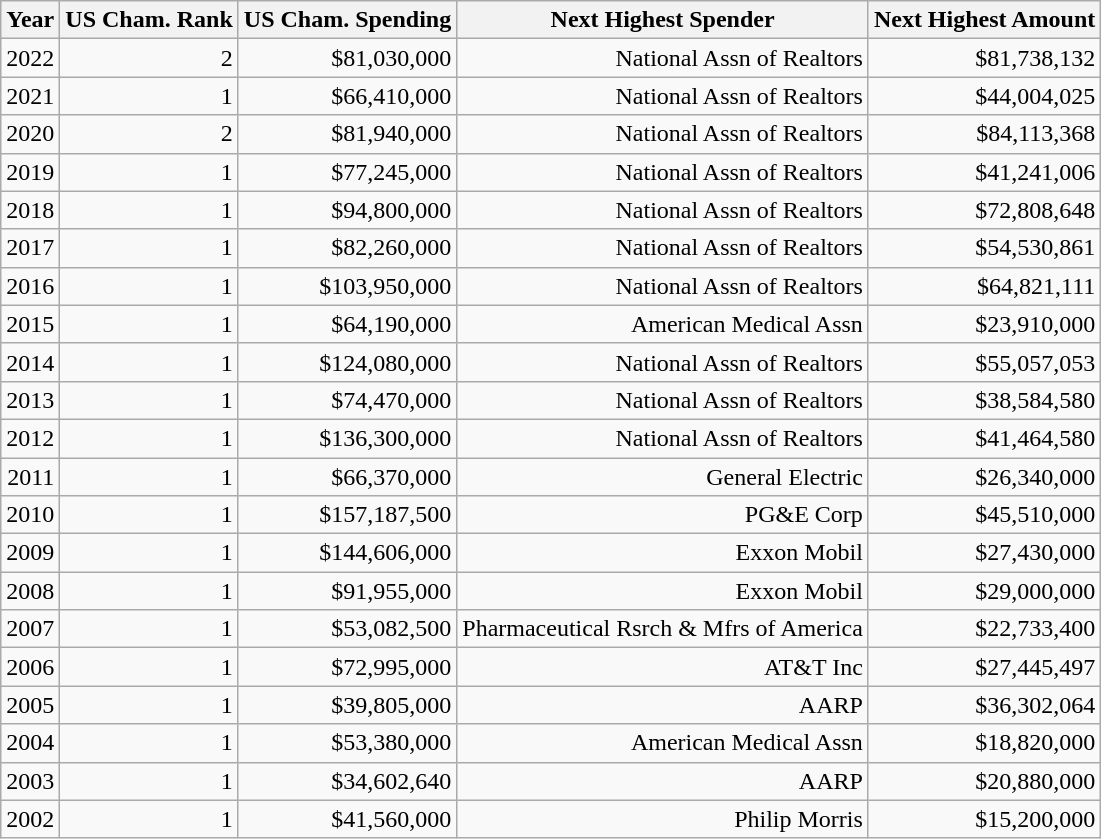<table class="wikitable sortable" style="text-align:right">
<tr>
<th>Year</th>
<th>US Cham. Rank</th>
<th>US Cham. Spending</th>
<th>Next Highest Spender</th>
<th>Next Highest Amount</th>
</tr>
<tr>
<td>2022</td>
<td>2</td>
<td>$81,030,000</td>
<td>National Assn of Realtors</td>
<td>$81,738,132</td>
</tr>
<tr>
<td>2021</td>
<td>1</td>
<td>$66,410,000</td>
<td>National Assn of Realtors</td>
<td>$44,004,025</td>
</tr>
<tr>
<td>2020</td>
<td>2</td>
<td>$81,940,000</td>
<td>National Assn of Realtors</td>
<td>$84,113,368</td>
</tr>
<tr>
<td>2019</td>
<td>1</td>
<td>$77,245,000</td>
<td>National Assn of Realtors</td>
<td>$41,241,006</td>
</tr>
<tr>
<td>2018</td>
<td>1</td>
<td>$94,800,000</td>
<td>National Assn of Realtors</td>
<td>$72,808,648</td>
</tr>
<tr>
<td>2017</td>
<td>1</td>
<td>$82,260,000</td>
<td>National Assn of Realtors</td>
<td>$54,530,861</td>
</tr>
<tr>
<td>2016</td>
<td>1</td>
<td>$103,950,000</td>
<td>National Assn of Realtors</td>
<td>$64,821,111</td>
</tr>
<tr>
<td>2015</td>
<td>1</td>
<td>$64,190,000</td>
<td>American Medical Assn</td>
<td>$23,910,000</td>
</tr>
<tr>
<td>2014</td>
<td>1</td>
<td>$124,080,000</td>
<td>National Assn of Realtors</td>
<td>$55,057,053</td>
</tr>
<tr>
<td>2013</td>
<td>1</td>
<td>$74,470,000</td>
<td>National Assn of Realtors</td>
<td>$38,584,580</td>
</tr>
<tr>
<td>2012</td>
<td>1</td>
<td>$136,300,000</td>
<td>National Assn of Realtors</td>
<td>$41,464,580</td>
</tr>
<tr>
<td>2011</td>
<td>1</td>
<td>$66,370,000</td>
<td>General Electric</td>
<td>$26,340,000</td>
</tr>
<tr>
<td>2010</td>
<td>1</td>
<td>$157,187,500</td>
<td>PG&E Corp</td>
<td>$45,510,000</td>
</tr>
<tr>
<td>2009</td>
<td>1</td>
<td>$144,606,000</td>
<td>Exxon Mobil</td>
<td>$27,430,000</td>
</tr>
<tr>
<td>2008</td>
<td>1</td>
<td>$91,955,000</td>
<td>Exxon Mobil</td>
<td>$29,000,000</td>
</tr>
<tr>
<td>2007</td>
<td>1</td>
<td>$53,082,500</td>
<td>Pharmaceutical Rsrch & Mfrs of America</td>
<td>$22,733,400</td>
</tr>
<tr>
<td>2006</td>
<td>1</td>
<td>$72,995,000</td>
<td>AT&T Inc</td>
<td>$27,445,497</td>
</tr>
<tr>
<td>2005</td>
<td>1</td>
<td>$39,805,000</td>
<td>AARP</td>
<td>$36,302,064</td>
</tr>
<tr>
<td>2004</td>
<td>1</td>
<td>$53,380,000</td>
<td>American Medical Assn</td>
<td>$18,820,000</td>
</tr>
<tr>
<td>2003</td>
<td>1</td>
<td>$34,602,640</td>
<td>AARP</td>
<td>$20,880,000</td>
</tr>
<tr>
<td>2002</td>
<td>1</td>
<td>$41,560,000</td>
<td>Philip Morris</td>
<td>$15,200,000</td>
</tr>
</table>
